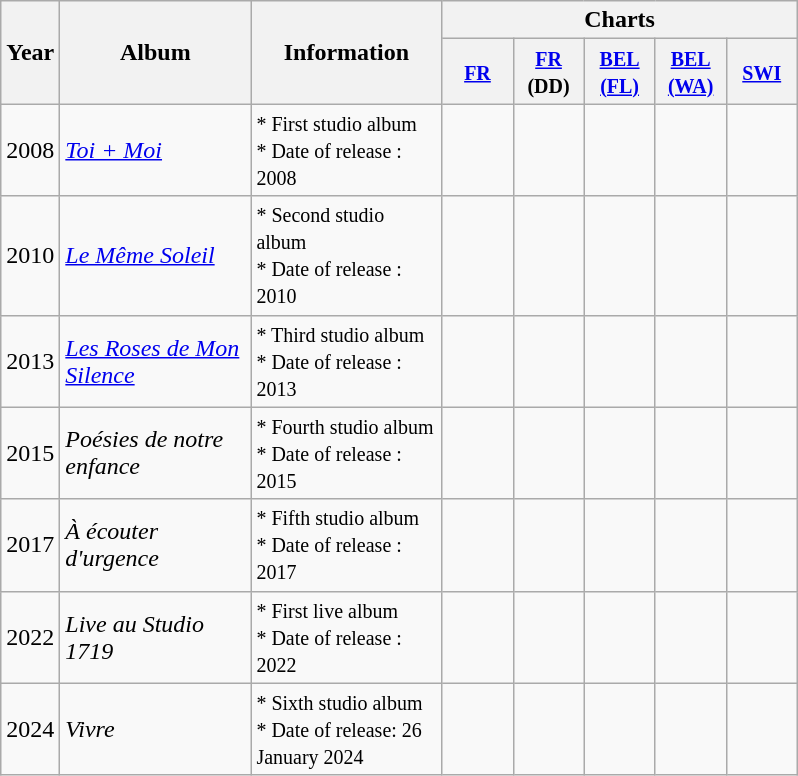<table class="wikitable">
<tr>
<th align="center" rowspan="2">Year</th>
<th align="center" rowspan="2" width="120">Album</th>
<th align="center" rowspan="2" width="120">Information</th>
<th align="center" colspan="5">Charts</th>
</tr>
<tr>
<th width="40"><small><a href='#'>FR</a><br></small></th>
<th width="40"><small><a href='#'>FR</a> <br>(DD)</small></th>
<th width="40"><small><a href='#'>BEL<br>(FL)</a><br></small></th>
<th width="40"><small><a href='#'>BEL<br>(WA)</a><br></small></th>
<th width="40"><small><a href='#'>SWI</a><br></small></th>
</tr>
<tr>
<td align="center">2008</td>
<td><em><a href='#'>Toi + Moi</a></em></td>
<td><small>* First studio album</small><br><small>* Date of release : 2008</small></td>
<td></td>
<td></td>
<td></td>
<td></td>
<td></td>
</tr>
<tr>
<td align="center">2010</td>
<td><em><a href='#'>Le Même Soleil</a></em></td>
<td><small>* Second studio album</small><br><small>* Date of release : 2010</small></td>
<td></td>
<td></td>
<td></td>
<td></td>
<td></td>
</tr>
<tr>
<td align="center">2013</td>
<td><em><a href='#'>Les Roses de Mon Silence</a></em></td>
<td><small>* Third studio album</small><br><small>* Date of release : 2013</small></td>
<td></td>
<td></td>
<td></td>
<td></td>
<td></td>
</tr>
<tr>
<td align="center">2015</td>
<td><em>Poésies de notre enfance</em></td>
<td><small>* Fourth studio album</small><br><small>* Date of release : 2015</small></td>
<td></td>
<td></td>
<td></td>
<td></td>
<td></td>
</tr>
<tr>
<td align="center">2017</td>
<td><em>À écouter d'urgence</em></td>
<td><small>* Fifth studio album</small><br><small>* Date of release : 2017</small></td>
<td></td>
<td></td>
<td></td>
<td></td>
<td></td>
</tr>
<tr>
<td align="center">2022</td>
<td><em>Live au Studio 1719</em></td>
<td><small>* First live album</small><br><small>* Date of release : 2022</small></td>
<td></td>
<td></td>
<td></td>
<td></td>
<td></td>
</tr>
<tr>
<td align="center">2024</td>
<td><em>Vivre</em></td>
<td><small>* Sixth studio album</small><br><small>* Date of release: 26 January 2024</small></td>
<td></td>
<td></td>
<td></td>
<td></td>
<td></td>
</tr>
</table>
